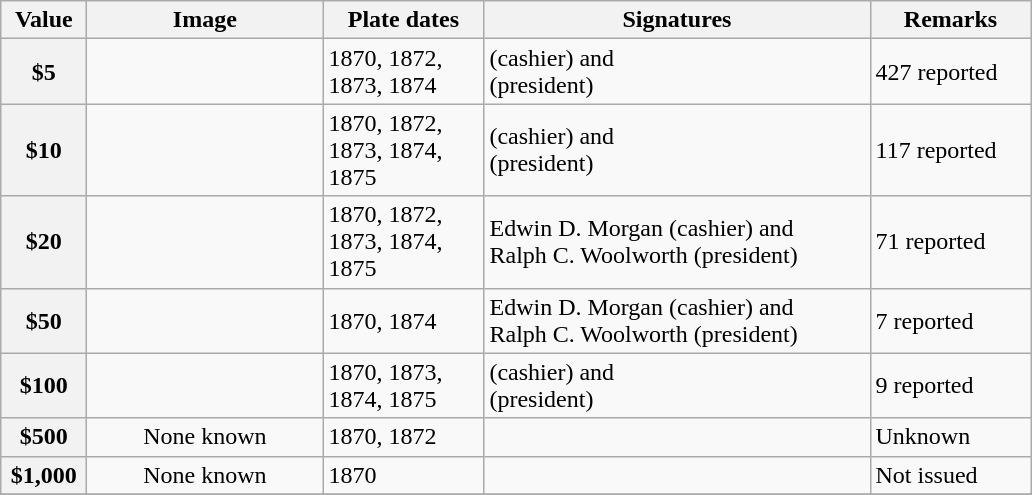<table class="wikitable">
<tr>
<th scope="col" style="width:50px;">Value</th>
<th scope="col" style="width:150px;">Image</th>
<th scope="col" style="width:100px; ">Plate dates</th>
<th scope="col" style="width:250px; ">Signatures</th>
<th scope="col" style="width:100px; ">Remarks</th>
</tr>
<tr>
<th scope="row">$5</th>
<td></td>
<td>1870, 1872, 1873, 1874</td>
<td> (cashier) and<br> (president)</td>
<td>427 reported</td>
</tr>
<tr>
<th scope="row">$10</th>
<td></td>
<td>1870, 1872, 1873, 1874, 1875</td>
<td> (cashier) and<br> (president)</td>
<td>117 reported</td>
</tr>
<tr>
<th scope="row">$20</th>
<td></td>
<td>1870, 1872, 1873, 1874, 1875</td>
<td>Edwin D. Morgan (cashier) and<br>Ralph C. Woolworth (president)</td>
<td>71 reported</td>
</tr>
<tr>
<th scope="row">$50</th>
<td></td>
<td>1870, 1874</td>
<td>Edwin D. Morgan (cashier) and<br>Ralph C. Woolworth (president)</td>
<td>7 reported</td>
</tr>
<tr>
<th scope="row">$100</th>
<td></td>
<td>1870, 1873, 1874, 1875</td>
<td> (cashier) and<br> (president)</td>
<td>9 reported</td>
</tr>
<tr>
<th scope="row">$500</th>
<td align="center">None known</td>
<td>1870, 1872</td>
<td></td>
<td>Unknown</td>
</tr>
<tr>
<th>$1,000</th>
<td align="center">None known</td>
<td>1870</td>
<td></td>
<td>Not issued</td>
</tr>
<tr>
</tr>
</table>
